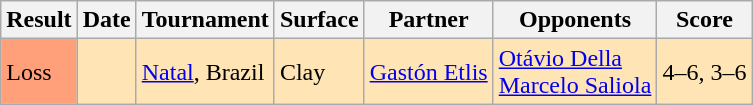<table class="sortable wikitable">
<tr>
<th>Result</th>
<th>Date</th>
<th>Tournament</th>
<th>Surface</th>
<th>Partner</th>
<th>Opponents</th>
<th class="unsortable">Score</th>
</tr>
<tr style="background:moccasin;">
<td bgcolor=FFA07A>Loss</td>
<td></td>
<td><a href='#'>Natal</a>, Brazil</td>
<td>Clay</td>
<td> <a href='#'>Gastón Etlis</a></td>
<td> <a href='#'>Otávio Della</a><br> <a href='#'>Marcelo Saliola</a></td>
<td>4–6, 3–6</td>
</tr>
</table>
